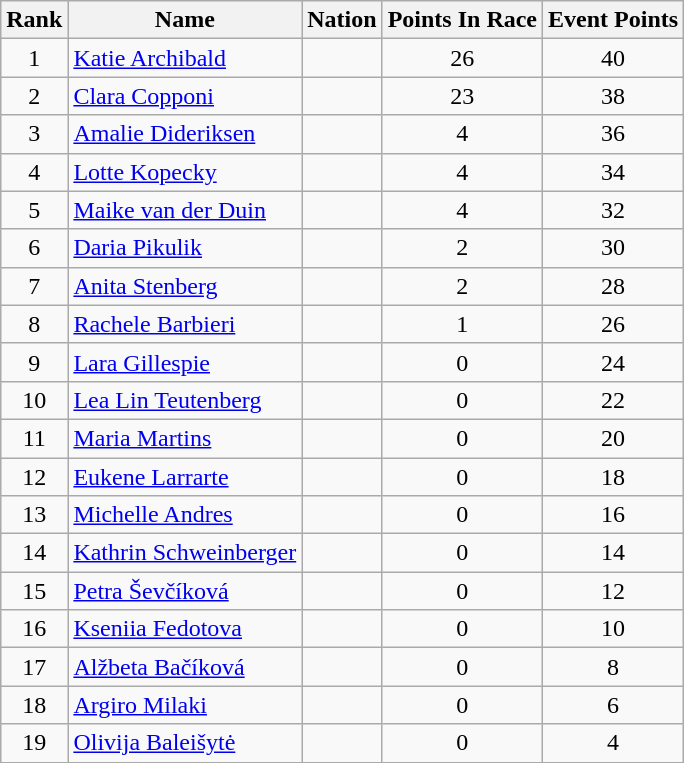<table class="wikitable sortable" style="text-align:center">
<tr>
<th>Rank</th>
<th>Name</th>
<th>Nation</th>
<th>Points In Race</th>
<th>Event Points</th>
</tr>
<tr>
<td>1</td>
<td align=left><a href='#'>Katie Archibald</a></td>
<td align=left></td>
<td>26</td>
<td>40</td>
</tr>
<tr>
<td>2</td>
<td align=left><a href='#'>Clara Copponi</a></td>
<td align=left></td>
<td>23</td>
<td>38</td>
</tr>
<tr>
<td>3</td>
<td align=left><a href='#'>Amalie Dideriksen</a></td>
<td align=left></td>
<td>4</td>
<td>36</td>
</tr>
<tr>
<td>4</td>
<td align=left><a href='#'>Lotte Kopecky</a></td>
<td align=left></td>
<td>4</td>
<td>34</td>
</tr>
<tr>
<td>5</td>
<td align=left><a href='#'>Maike van der Duin</a></td>
<td align=left></td>
<td>4</td>
<td>32</td>
</tr>
<tr>
<td>6</td>
<td align=left><a href='#'>Daria Pikulik</a></td>
<td align=left></td>
<td>2</td>
<td>30</td>
</tr>
<tr>
<td>7</td>
<td align=left><a href='#'>Anita Stenberg</a></td>
<td align=left></td>
<td>2</td>
<td>28</td>
</tr>
<tr>
<td>8</td>
<td align=left><a href='#'>Rachele Barbieri</a></td>
<td align=left></td>
<td>1</td>
<td>26</td>
</tr>
<tr>
<td>9</td>
<td align=left><a href='#'>Lara Gillespie</a></td>
<td align=left></td>
<td>0</td>
<td>24</td>
</tr>
<tr>
<td>10</td>
<td align=left><a href='#'>Lea Lin Teutenberg</a></td>
<td align=left></td>
<td>0</td>
<td>22</td>
</tr>
<tr>
<td>11</td>
<td align=left><a href='#'>Maria Martins</a></td>
<td align=left></td>
<td>0</td>
<td>20</td>
</tr>
<tr>
<td>12</td>
<td align=left><a href='#'>Eukene Larrarte</a></td>
<td align=left></td>
<td>0</td>
<td>18</td>
</tr>
<tr>
<td>13</td>
<td align=left><a href='#'>Michelle Andres</a></td>
<td align=left></td>
<td>0</td>
<td>16</td>
</tr>
<tr>
<td>14</td>
<td align=left><a href='#'>Kathrin Schweinberger</a></td>
<td align=left></td>
<td>0</td>
<td>14</td>
</tr>
<tr>
<td>15</td>
<td align=left><a href='#'>Petra Ševčíková</a></td>
<td align=left></td>
<td>0</td>
<td>12</td>
</tr>
<tr>
<td>16</td>
<td align=left><a href='#'>Kseniia Fedotova</a></td>
<td align=left></td>
<td>0</td>
<td>10</td>
</tr>
<tr>
<td>17</td>
<td align=left><a href='#'>Alžbeta Bačíková</a></td>
<td align=left></td>
<td>0</td>
<td>8</td>
</tr>
<tr>
<td>18</td>
<td align=left><a href='#'>Argiro Milaki</a></td>
<td align=left></td>
<td>0</td>
<td>6</td>
</tr>
<tr>
<td>19</td>
<td align=left><a href='#'>Olivija Baleišytė</a></td>
<td align=left></td>
<td>0</td>
<td>4</td>
</tr>
</table>
